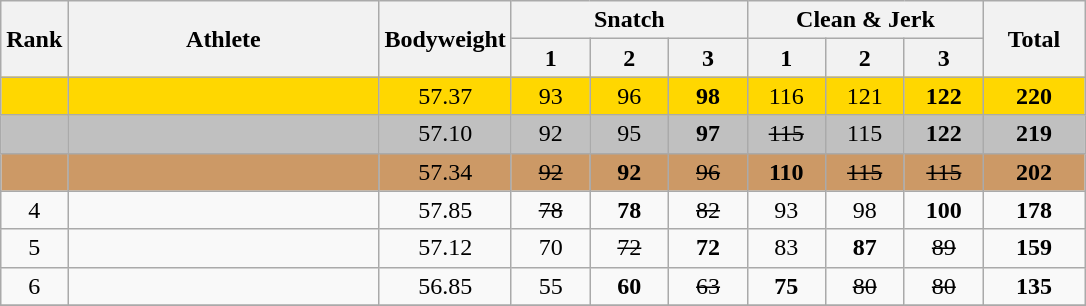<table class="wikitable" style="text-align:center">
<tr>
<th rowspan=2>Rank</th>
<th width=200 rowspan=2>Athlete</th>
<th width=80 rowspan=2>Bodyweight</th>
<th width=150 colspan=3>Snatch</th>
<th width=150 colspan=3>Clean & Jerk</th>
<th width=60 rowspan=2>Total</th>
</tr>
<tr>
<th>1</th>
<th>2</th>
<th>3</th>
<th>1</th>
<th>2</th>
<th>3</th>
</tr>
<tr bgcolor=gold>
<td></td>
<td align=left></td>
<td>57.37</td>
<td>93</td>
<td>96</td>
<td><strong>98</strong></td>
<td>116</td>
<td>121</td>
<td><strong>122</strong></td>
<td><strong>220</strong></td>
</tr>
<tr bgcolor=silver>
<td></td>
<td align=left></td>
<td>57.10</td>
<td>92</td>
<td>95</td>
<td><strong>97</strong></td>
<td><s>115</s></td>
<td>115</td>
<td><strong>122</strong></td>
<td><strong>219</strong></td>
</tr>
<tr bgcolor=cc9966>
<td></td>
<td align=left></td>
<td>57.34</td>
<td><s>92</s></td>
<td><strong>92</strong></td>
<td><s>96</s></td>
<td><strong>110</strong></td>
<td><s>115</s></td>
<td><s>115</s></td>
<td><strong>202</strong></td>
</tr>
<tr>
<td>4</td>
<td align=left></td>
<td>57.85</td>
<td><s>78</s></td>
<td><strong>78</strong></td>
<td><s>82</s></td>
<td>93</td>
<td>98</td>
<td><strong>100</strong></td>
<td><strong>178</strong></td>
</tr>
<tr>
<td>5</td>
<td align=left></td>
<td>57.12</td>
<td>70</td>
<td><s>72</s></td>
<td><strong>72</strong></td>
<td>83</td>
<td><strong>87</strong></td>
<td><s>89</s></td>
<td><strong>159</strong></td>
</tr>
<tr>
<td>6</td>
<td align=left></td>
<td>56.85</td>
<td>55</td>
<td><strong>60</strong></td>
<td><s>63</s></td>
<td><strong>75</strong></td>
<td><s>80</s></td>
<td><s>80</s></td>
<td><strong>135</strong></td>
</tr>
<tr>
</tr>
</table>
